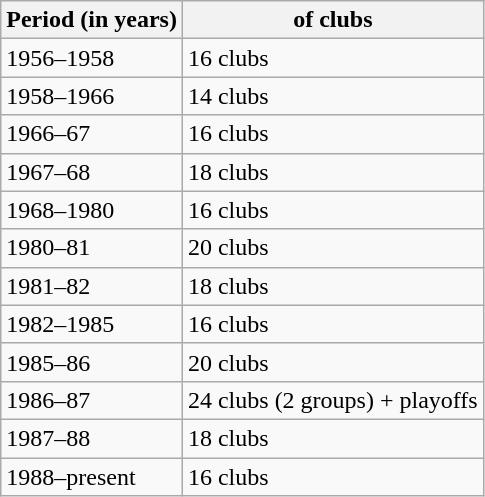<table class="wikitable sortable mw-collapsible">
<tr>
<th>Period (in years)</th>
<th> of clubs</th>
</tr>
<tr>
<td>1956–1958</td>
<td>16 clubs</td>
</tr>
<tr>
<td>1958–1966</td>
<td>14 clubs</td>
</tr>
<tr>
<td>1966–67</td>
<td>16 clubs</td>
</tr>
<tr>
<td>1967–68</td>
<td>18 clubs</td>
</tr>
<tr>
<td>1968–1980</td>
<td>16 clubs</td>
</tr>
<tr>
<td>1980–81</td>
<td>20 clubs</td>
</tr>
<tr>
<td>1981–82</td>
<td>18 clubs</td>
</tr>
<tr>
<td>1982–1985</td>
<td>16 clubs</td>
</tr>
<tr>
<td>1985–86</td>
<td>20 clubs</td>
</tr>
<tr>
<td>1986–87</td>
<td>24 clubs (2 groups) + playoffs</td>
</tr>
<tr>
<td>1987–88</td>
<td>18 clubs</td>
</tr>
<tr>
<td>1988–present</td>
<td>16 clubs</td>
</tr>
</table>
